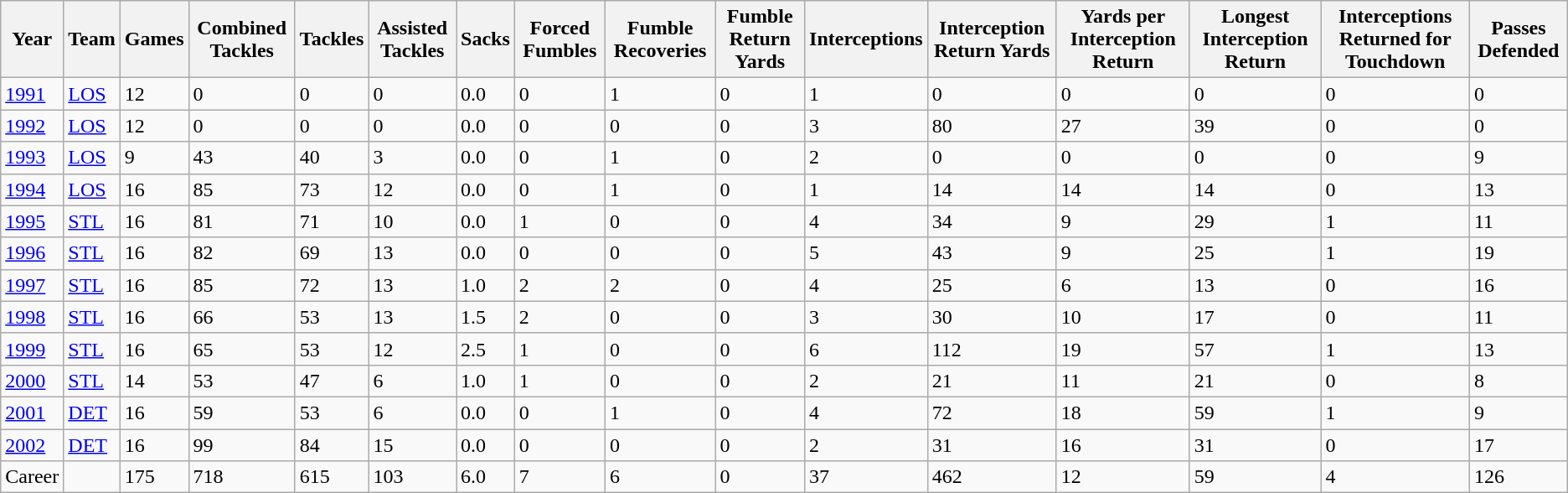<table class="wikitable">
<tr>
<th>Year</th>
<th>Team</th>
<th>Games</th>
<th>Combined Tackles</th>
<th>Tackles</th>
<th>Assisted Tackles</th>
<th>Sacks</th>
<th>Forced Fumbles</th>
<th>Fumble Recoveries</th>
<th>Fumble Return Yards</th>
<th>Interceptions</th>
<th>Interception Return Yards</th>
<th>Yards per Interception Return</th>
<th>Longest Interception Return</th>
<th>Interceptions Returned for Touchdown</th>
<th>Passes Defended</th>
</tr>
<tr>
<td><a href='#'>1991</a></td>
<td><a href='#'>LOS</a></td>
<td>12</td>
<td>0</td>
<td>0</td>
<td>0</td>
<td>0.0</td>
<td>0</td>
<td>1</td>
<td>0</td>
<td>1</td>
<td>0</td>
<td>0</td>
<td>0</td>
<td>0</td>
<td>0</td>
</tr>
<tr>
<td><a href='#'>1992</a></td>
<td><a href='#'>LOS</a></td>
<td>12</td>
<td>0</td>
<td>0</td>
<td>0</td>
<td>0.0</td>
<td>0</td>
<td>0</td>
<td>0</td>
<td>3</td>
<td>80</td>
<td>27</td>
<td>39</td>
<td>0</td>
<td>0</td>
</tr>
<tr>
<td><a href='#'>1993</a></td>
<td><a href='#'>LOS</a></td>
<td>9</td>
<td>43</td>
<td>40</td>
<td>3</td>
<td>0.0</td>
<td>0</td>
<td>1</td>
<td>0</td>
<td>2</td>
<td>0</td>
<td>0</td>
<td>0</td>
<td>0</td>
<td>9</td>
</tr>
<tr>
<td><a href='#'>1994</a></td>
<td><a href='#'>LOS</a></td>
<td>16</td>
<td>85</td>
<td>73</td>
<td>12</td>
<td>0.0</td>
<td>0</td>
<td>1</td>
<td>0</td>
<td>1</td>
<td>14</td>
<td>14</td>
<td>14</td>
<td>0</td>
<td>13</td>
</tr>
<tr>
<td><a href='#'>1995</a></td>
<td><a href='#'>STL</a></td>
<td>16</td>
<td>81</td>
<td>71</td>
<td>10</td>
<td>0.0</td>
<td>1</td>
<td>0</td>
<td>0</td>
<td>4</td>
<td>34</td>
<td>9</td>
<td>29</td>
<td>1</td>
<td>11</td>
</tr>
<tr>
<td><a href='#'>1996</a></td>
<td><a href='#'>STL</a></td>
<td>16</td>
<td>82</td>
<td>69</td>
<td>13</td>
<td>0.0</td>
<td>0</td>
<td>0</td>
<td>0</td>
<td>5</td>
<td>43</td>
<td>9</td>
<td>25</td>
<td>1</td>
<td>19</td>
</tr>
<tr>
<td><a href='#'>1997</a></td>
<td><a href='#'>STL</a></td>
<td>16</td>
<td>85</td>
<td>72</td>
<td>13</td>
<td>1.0</td>
<td>2</td>
<td>2</td>
<td>0</td>
<td>4</td>
<td>25</td>
<td>6</td>
<td>13</td>
<td>0</td>
<td>16</td>
</tr>
<tr>
<td><a href='#'>1998</a></td>
<td><a href='#'>STL</a></td>
<td>16</td>
<td>66</td>
<td>53</td>
<td>13</td>
<td>1.5</td>
<td>2</td>
<td>0</td>
<td>0</td>
<td>3</td>
<td>30</td>
<td>10</td>
<td>17</td>
<td>0</td>
<td>11</td>
</tr>
<tr>
<td><a href='#'>1999</a></td>
<td><a href='#'>STL</a></td>
<td>16</td>
<td>65</td>
<td>53</td>
<td>12</td>
<td>2.5</td>
<td>1</td>
<td>0</td>
<td>0</td>
<td>6</td>
<td>112</td>
<td>19</td>
<td>57</td>
<td>1</td>
<td>13</td>
</tr>
<tr>
<td><a href='#'>2000</a></td>
<td><a href='#'>STL</a></td>
<td>14</td>
<td>53</td>
<td>47</td>
<td>6</td>
<td>1.0</td>
<td>1</td>
<td>0</td>
<td>0</td>
<td>2</td>
<td>21</td>
<td>11</td>
<td>21</td>
<td>0</td>
<td>8</td>
</tr>
<tr>
<td><a href='#'>2001</a></td>
<td><a href='#'>DET</a></td>
<td>16</td>
<td>59</td>
<td>53</td>
<td>6</td>
<td>0.0</td>
<td>0</td>
<td>1</td>
<td>0</td>
<td>4</td>
<td>72</td>
<td>18</td>
<td>59</td>
<td>1</td>
<td>9</td>
</tr>
<tr>
<td><a href='#'>2002</a></td>
<td><a href='#'>DET</a></td>
<td>16</td>
<td>99</td>
<td>84</td>
<td>15</td>
<td>0.0</td>
<td>0</td>
<td>0</td>
<td>0</td>
<td>2</td>
<td>31</td>
<td>16</td>
<td>31</td>
<td>0</td>
<td>17</td>
</tr>
<tr>
<td>Career</td>
<td></td>
<td>175</td>
<td>718</td>
<td>615</td>
<td>103</td>
<td>6.0</td>
<td>7</td>
<td>6</td>
<td>0</td>
<td>37</td>
<td>462</td>
<td>12</td>
<td>59</td>
<td>4</td>
<td>126</td>
</tr>
</table>
